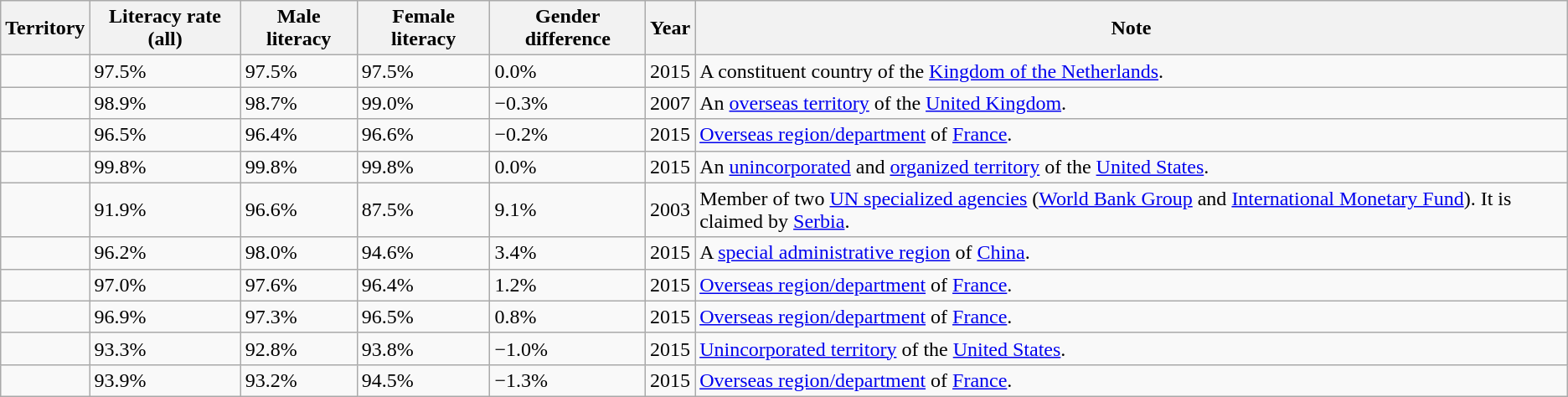<table class="sortable wikitable">
<tr>
<th>Territory</th>
<th>Literacy rate (all)</th>
<th>Male literacy</th>
<th>Female literacy</th>
<th>Gender difference</th>
<th>Year</th>
<th>Note</th>
</tr>
<tr>
<td></td>
<td>97.5%</td>
<td>97.5%</td>
<td>97.5%</td>
<td>0.0%</td>
<td>2015</td>
<td>A constituent country of the <a href='#'>Kingdom of the Netherlands</a>.</td>
</tr>
<tr>
<td></td>
<td>98.9%</td>
<td>98.7%</td>
<td>99.0%</td>
<td>−0.3%</td>
<td>2007</td>
<td>An <a href='#'>overseas territory</a> of the <a href='#'>United Kingdom</a>.</td>
</tr>
<tr>
<td></td>
<td>96.5%</td>
<td>96.4%</td>
<td>96.6%</td>
<td>−0.2%</td>
<td>2015</td>
<td><a href='#'>Overseas region/department</a> of <a href='#'>France</a>.</td>
</tr>
<tr>
<td></td>
<td>99.8%</td>
<td>99.8%</td>
<td>99.8%</td>
<td>0.0%</td>
<td>2015</td>
<td>An <a href='#'>unincorporated</a> and <a href='#'>organized territory</a> of the <a href='#'>United States</a>.</td>
</tr>
<tr>
<td></td>
<td>91.9%</td>
<td>96.6%</td>
<td>87.5%</td>
<td>9.1%</td>
<td>2003</td>
<td>Member of two <a href='#'>UN specialized agencies</a> (<a href='#'>World Bank Group</a> and <a href='#'>International Monetary Fund</a>). It is claimed by <a href='#'>Serbia</a>.</td>
</tr>
<tr>
<td></td>
<td>96.2%</td>
<td>98.0%</td>
<td>94.6%</td>
<td>3.4%</td>
<td>2015</td>
<td>A <a href='#'>special administrative region</a> of <a href='#'>China</a>.</td>
</tr>
<tr>
<td></td>
<td>97.0%</td>
<td>97.6%</td>
<td>96.4%</td>
<td>1.2%</td>
<td>2015</td>
<td><a href='#'>Overseas region/department</a> of <a href='#'>France</a>.</td>
</tr>
<tr>
<td></td>
<td>96.9%</td>
<td>97.3%</td>
<td>96.5%</td>
<td>0.8%</td>
<td>2015</td>
<td><a href='#'>Overseas region/department</a> of <a href='#'>France</a>.</td>
</tr>
<tr>
<td></td>
<td>93.3%</td>
<td>92.8%</td>
<td>93.8%</td>
<td>−1.0%</td>
<td>2015</td>
<td><a href='#'>Unincorporated territory</a> of the <a href='#'>United States</a>.</td>
</tr>
<tr>
<td></td>
<td>93.9%</td>
<td>93.2%</td>
<td>94.5%</td>
<td>−1.3%</td>
<td>2015</td>
<td><a href='#'>Overseas region/department</a> of <a href='#'>France</a>.</td>
</tr>
</table>
